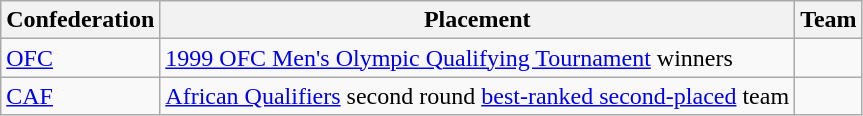<table class=wikitable>
<tr>
<th>Confederation</th>
<th>Placement</th>
<th>Team</th>
</tr>
<tr>
<td><a href='#'>OFC</a></td>
<td><a href='#'>1999 OFC Men's Olympic Qualifying Tournament</a> winners</td>
<td></td>
</tr>
<tr>
<td><a href='#'>CAF</a></td>
<td><a href='#'>African Qualifiers</a> second round <a href='#'>best-ranked second-placed</a> team</td>
<td></td>
</tr>
</table>
